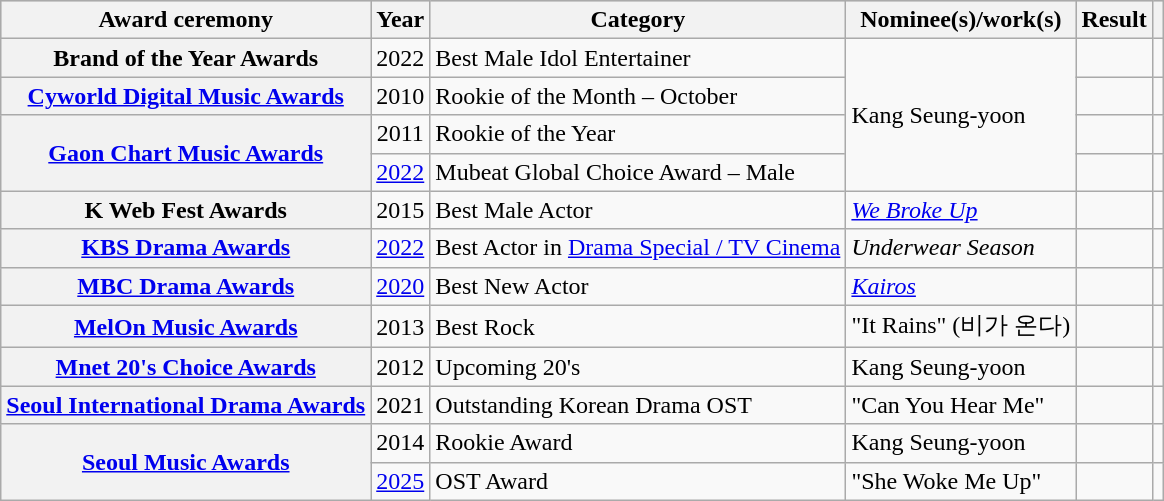<table class="wikitable sortable plainrowheaders">
<tr style="background:#ccc; text-align:center;">
<th scope="col">Award ceremony</th>
<th scope="col">Year</th>
<th scope="col">Category</th>
<th scope="col">Nominee(s)/work(s)</th>
<th scope="col">Result</th>
<th scope="col" class="unsortable"></th>
</tr>
<tr>
<th scope="row">Brand of the Year Awards</th>
<td style="text-align:center">2022</td>
<td>Best Male Idol Entertainer</td>
<td rowspan="4">Kang Seung-yoon</td>
<td></td>
<td style="text-align:center"></td>
</tr>
<tr>
<th scope="row"><a href='#'>Cyworld Digital Music Awards</a></th>
<td style="text-align:center">2010</td>
<td>Rookie of the Month – October</td>
<td></td>
<td style="text-align:center"></td>
</tr>
<tr>
<th scope="row" rowspan="2"><a href='#'>Gaon Chart Music Awards</a></th>
<td style="text-align:center">2011</td>
<td>Rookie of the Year</td>
<td></td>
<td style="text-align:center"></td>
</tr>
<tr>
<td style="text-align:center"><a href='#'>2022</a></td>
<td>Mubeat Global Choice Award – Male</td>
<td></td>
<td style="text-align:center;"></td>
</tr>
<tr>
<th scope="row">K Web Fest Awards</th>
<td style="text-align:center">2015</td>
<td>Best Male Actor</td>
<td><em><a href='#'>We Broke Up</a></em></td>
<td></td>
<td style="text-align:center"></td>
</tr>
<tr>
<th scope="row"><a href='#'>KBS Drama Awards</a></th>
<td style="text-align:center"><a href='#'>2022</a></td>
<td>Best Actor in <a href='#'>Drama Special / TV Cinema</a></td>
<td><em>Underwear Season</em></td>
<td></td>
<td style="text-align:center"></td>
</tr>
<tr>
<th scope="row"><a href='#'>MBC Drama Awards</a></th>
<td style="text-align:center"><a href='#'>2020</a></td>
<td>Best New Actor</td>
<td><em><a href='#'>Kairos</a></em></td>
<td></td>
<td style="text-align:center"></td>
</tr>
<tr>
<th scope="row"><a href='#'>MelOn Music Awards</a></th>
<td style="text-align:center">2013</td>
<td>Best Rock</td>
<td>"It Rains" (비가 온다)</td>
<td></td>
<td style="text-align:center"></td>
</tr>
<tr>
<th scope="row"><a href='#'>Mnet 20's Choice Awards</a></th>
<td style="text-align:center">2012</td>
<td>Upcoming 20's</td>
<td>Kang Seung-yoon</td>
<td></td>
<td style="text-align:center"></td>
</tr>
<tr>
<th scope="row"><a href='#'>Seoul International Drama Awards</a></th>
<td style="text-align:center">2021</td>
<td>Outstanding Korean Drama OST</td>
<td>"Can You Hear Me"</td>
<td></td>
<td style="text-align:center"></td>
</tr>
<tr>
<th scope="row" rowspan="2"><a href='#'>Seoul Music Awards</a></th>
<td style="text-align:center">2014</td>
<td>Rookie Award</td>
<td>Kang Seung-yoon</td>
<td></td>
<td style="text-align:center"></td>
</tr>
<tr>
<td style="text-align:center"><a href='#'>2025</a></td>
<td>OST Award</td>
<td>"She Woke Me Up"</td>
<td></td>
<td style="text-align:center"></td>
</tr>
</table>
